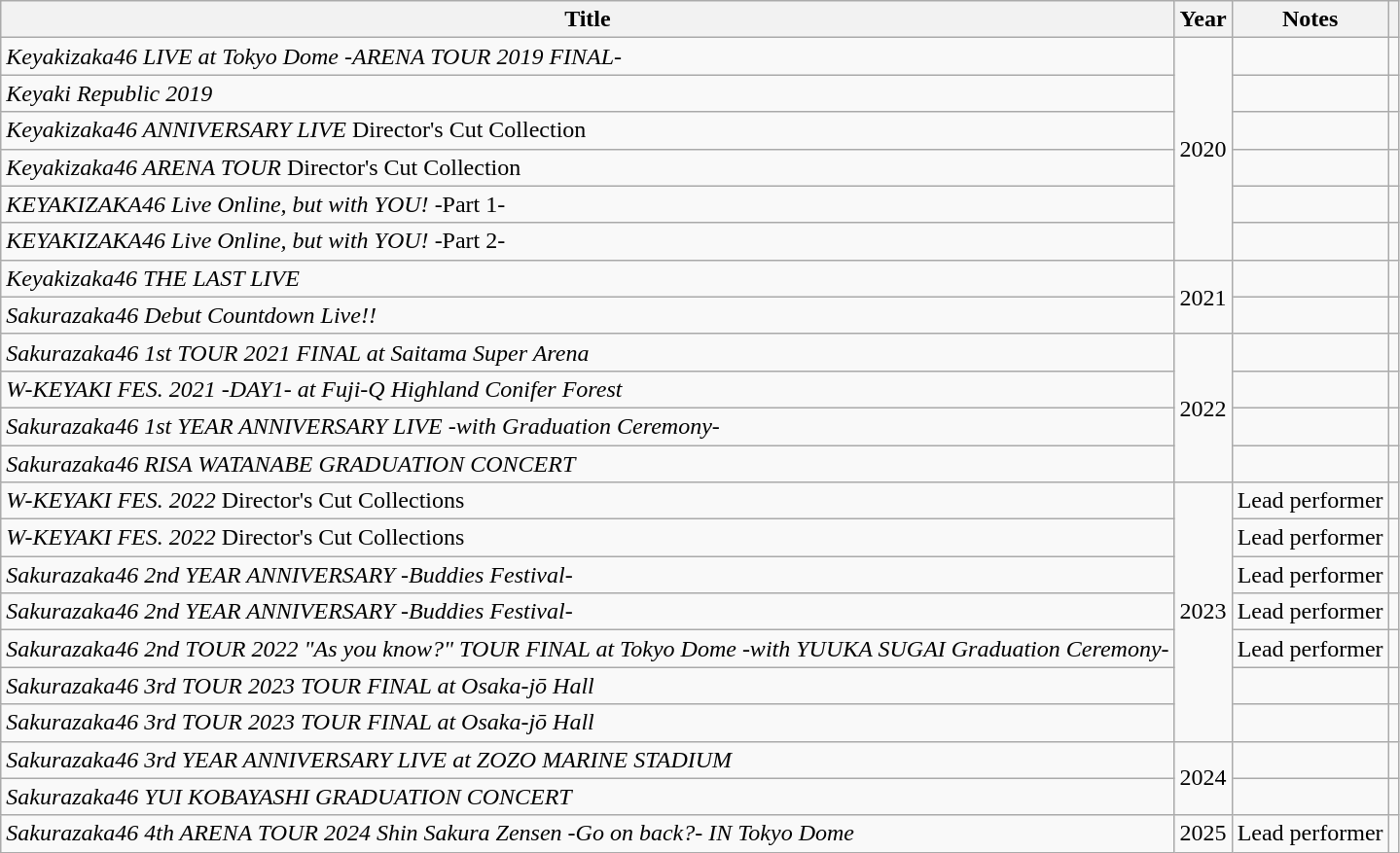<table class="wikitable">
<tr>
<th>Title</th>
<th>Year</th>
<th>Notes</th>
<th></th>
</tr>
<tr>
<td><em>Keyakizaka46 LIVE at Tokyo Dome -ARENA TOUR 2019 FINAL-</em></td>
<td rowspan="6">2020</td>
<td></td>
<td></td>
</tr>
<tr>
<td><em>Keyaki Republic 2019</em></td>
<td></td>
<td></td>
</tr>
<tr>
<td><em>Keyakizaka46 ANNIVERSARY LIVE</em> Director's Cut Collection</td>
<td></td>
<td></td>
</tr>
<tr>
<td><em>Keyakizaka46 ARENA TOUR</em> Director's Cut Collection</td>
<td></td>
<td></td>
</tr>
<tr>
<td><em>KEYAKIZAKA46 Live Online, but with YOU!</em> -Part 1-</td>
<td></td>
<td></td>
</tr>
<tr>
<td><em>KEYAKIZAKA46 Live Online, but with YOU!</em> -Part 2-</td>
<td></td>
<td></td>
</tr>
<tr>
<td><em>Keyakizaka46 THE LAST LIVE</em></td>
<td rowspan="2">2021</td>
<td></td>
<td></td>
</tr>
<tr>
<td><em>Sakurazaka46 Debut Countdown Live!!</em></td>
<td></td>
<td></td>
</tr>
<tr>
<td><em>Sakurazaka46 1st TOUR 2021 FINAL at Saitama Super Arena</em></td>
<td rowspan="4">2022</td>
<td></td>
<td></td>
</tr>
<tr>
<td><em>W-KEYAKI FES. 2021 -DAY1- at Fuji-Q Highland Conifer Forest</em></td>
<td></td>
<td></td>
</tr>
<tr>
<td><em>Sakurazaka46 1st YEAR ANNIVERSARY LIVE -with Graduation Ceremony-</em></td>
<td></td>
<td></td>
</tr>
<tr>
<td><em>Sakurazaka46 RISA WATANABE GRADUATION CONCERT</em></td>
<td></td>
<td></td>
</tr>
<tr>
<td><em>W-KEYAKI FES. 2022</em> Director's Cut Collections <DAY1></td>
<td rowspan="7">2023</td>
<td>Lead performer</td>
<td></td>
</tr>
<tr>
<td><em>W-KEYAKI FES. 2022</em> Director's Cut Collections <DAY2></td>
<td>Lead performer</td>
<td></td>
</tr>
<tr>
<td><em>Sakurazaka46 2nd YEAR ANNIVERSARY -Buddies Festival-</em> <Part 1></td>
<td>Lead performer</td>
<td></td>
</tr>
<tr>
<td><em>Sakurazaka46 2nd YEAR ANNIVERSARY -Buddies Festival-</em> <Part 2></td>
<td>Lead performer</td>
<td></td>
</tr>
<tr>
<td><em>Sakurazaka46 2nd TOUR 2022 "As you know?" TOUR FINAL at Tokyo Dome -with YUUKA SUGAI Graduation Ceremony-</em></td>
<td>Lead performer</td>
<td></td>
</tr>
<tr>
<td><em>Sakurazaka46 3rd TOUR 2023 TOUR FINAL at Osaka-jō Hall</em> <Part 1></td>
<td></td>
<td></td>
</tr>
<tr>
<td><em>Sakurazaka46 3rd TOUR 2023 TOUR FINAL at Osaka-jō Hall</em> <Part 2></td>
<td></td>
<td></td>
</tr>
<tr>
<td><em>Sakurazaka46 3rd YEAR ANNIVERSARY LIVE at ZOZO MARINE STADIUM</em></td>
<td rowspan="2">2024</td>
<td></td>
<td></td>
</tr>
<tr>
<td><em>Sakurazaka46 YUI KOBAYASHI GRADUATION CONCERT</em></td>
<td></td>
<td></td>
</tr>
<tr>
<td><em>Sakurazaka46 4th ARENA TOUR 2024 Shin Sakura Zensen -Go on back?- IN Tokyo Dome</em></td>
<td>2025</td>
<td>Lead performer</td>
<td></td>
</tr>
</table>
